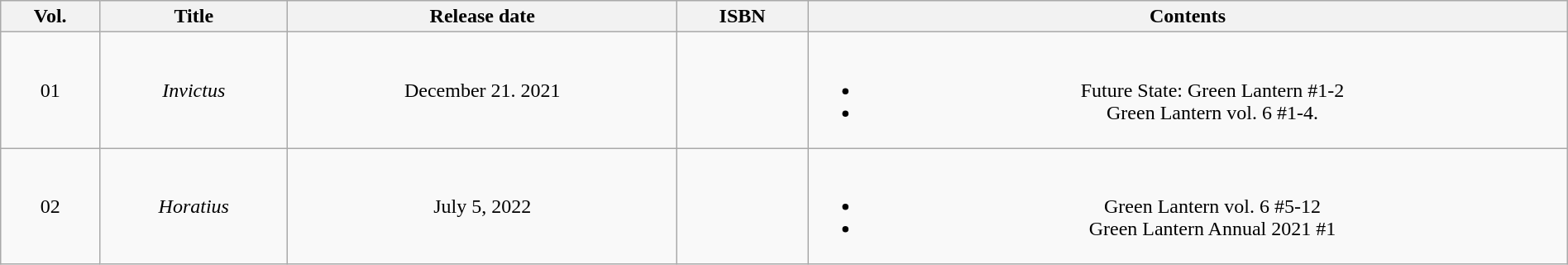<table class="wikitable" style="width:100%;">
<tr style="text-align: center;">
<th>Vol.</th>
<th>Title</th>
<th>Release date</th>
<th>ISBN</th>
<th>Contents</th>
</tr>
<tr style="text-align: center;">
<td>01</td>
<td><em>Invictus</em></td>
<td>December 21. 2021</td>
<td></td>
<td><br><ul><li>Future State: Green Lantern #1-2</li><li>Green Lantern vol. 6 #1-4.</li></ul></td>
</tr>
<tr style="text-align: center;">
<td>02</td>
<td><em>Horatius</em></td>
<td>July 5, 2022</td>
<td></td>
<td><br><ul><li>Green Lantern vol. 6 #5-12</li><li>Green Lantern Annual 2021 #1</li></ul></td>
</tr>
</table>
